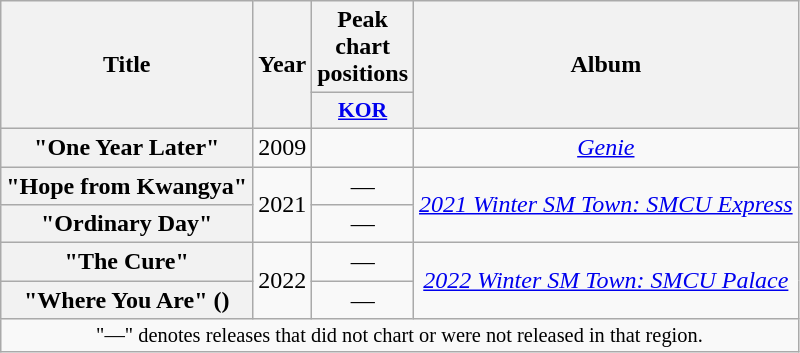<table class="wikitable plainrowheaders" style="text-align:center;">
<tr>
<th scope="col" rowspan="2">Title</th>
<th scope="col" rowspan="2">Year</th>
<th scope="col">Peak chart positions</th>
<th scope="col" rowspan="2">Album</th>
</tr>
<tr>
<th scope="col" style="width:3em;font-size:90%;"><a href='#'>KOR</a><br></th>
</tr>
<tr>
<th scope="row">"One Year Later"<br></th>
<td>2009</td>
<td></td>
<td><em><a href='#'>Genie</a></em></td>
</tr>
<tr>
<th scope="row">"Hope from Kwangya"<br></th>
<td rowspan="2">2021</td>
<td>—</td>
<td rowspan="2"><em><a href='#'>2021 Winter SM Town: SMCU Express</a></em></td>
</tr>
<tr>
<th scope="row">"Ordinary Day"<br></th>
<td>—</td>
</tr>
<tr>
<th scope="row">"The Cure"<br></th>
<td rowspan="2">2022</td>
<td>—</td>
<td rowspan="2"><em><a href='#'>2022 Winter SM Town: SMCU Palace</a></em></td>
</tr>
<tr>
<th scope="row">"Where You Are" ()<br></th>
<td>—</td>
</tr>
<tr>
<td colspan="4" style="text-align:center; font-size:85%">"—" denotes releases that did not chart or were not released in that region.</td>
</tr>
</table>
